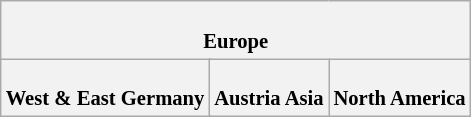<table class="wikitable plainrowheaders" style="background:#fff; font-size:86%; line-height:16px; border:grey solid 1px; border-collapse:collapse;">
<tr>
<th colspan="6"><br>Europe
</th>
</tr>
<tr>
<th colspan=2><br>West & East Germany
</th>
<th colspan=2><br>Austria

Asia
</th>
<th colspan=2><br>North America
</th>
</tr>
</table>
